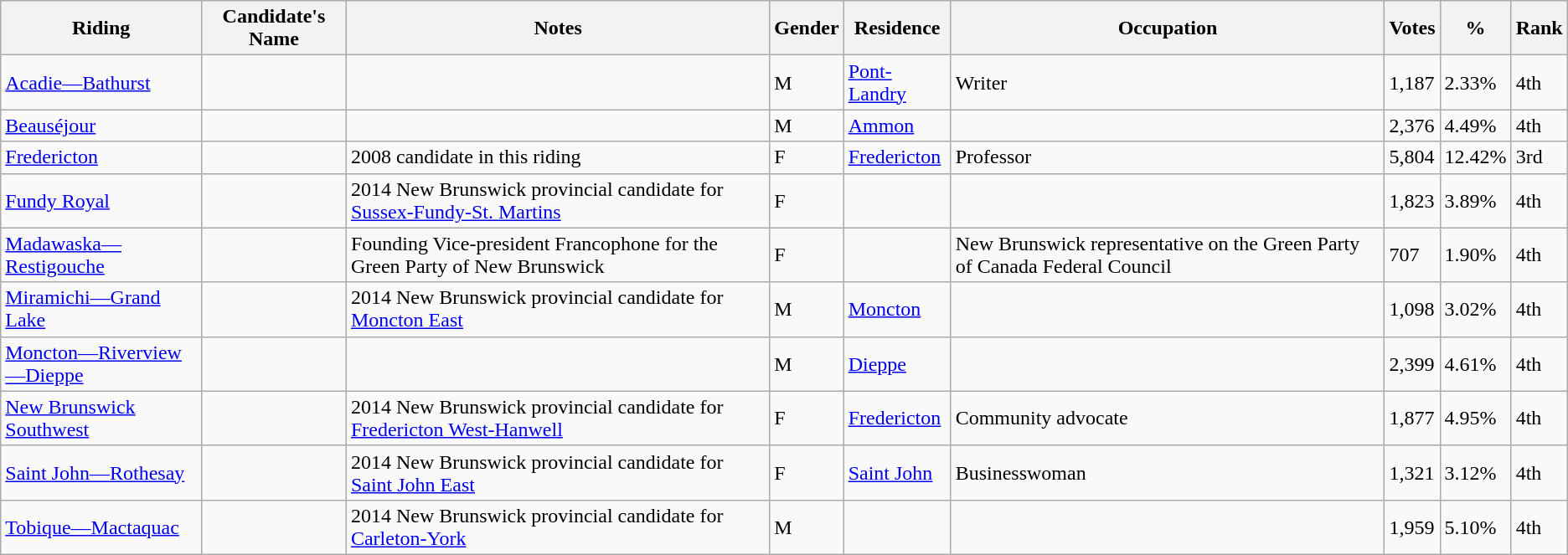<table class="wikitable sortable">
<tr>
<th>Riding<br></th>
<th>Candidate's Name</th>
<th>Notes</th>
<th>Gender</th>
<th>Residence</th>
<th>Occupation</th>
<th>Votes</th>
<th>%</th>
<th>Rank</th>
</tr>
<tr>
<td><a href='#'>Acadie—Bathurst</a></td>
<td></td>
<td></td>
<td>M</td>
<td><a href='#'>Pont-Landry</a></td>
<td>Writer</td>
<td>1,187</td>
<td>2.33%</td>
<td>4th</td>
</tr>
<tr>
<td><a href='#'>Beauséjour</a></td>
<td></td>
<td></td>
<td>M</td>
<td><a href='#'>Ammon</a></td>
<td></td>
<td>2,376</td>
<td>4.49%</td>
<td>4th</td>
</tr>
<tr>
<td><a href='#'>Fredericton</a></td>
<td></td>
<td>2008 candidate in this riding</td>
<td>F</td>
<td><a href='#'>Fredericton</a></td>
<td>Professor</td>
<td>5,804</td>
<td>12.42%</td>
<td>3rd</td>
</tr>
<tr>
<td><a href='#'>Fundy Royal</a></td>
<td></td>
<td>2014 New Brunswick provincial candidate for <a href='#'>Sussex-Fundy-St. Martins</a></td>
<td>F</td>
<td></td>
<td></td>
<td>1,823</td>
<td>3.89%</td>
<td>4th</td>
</tr>
<tr>
<td><a href='#'>Madawaska—Restigouche</a></td>
<td></td>
<td>Founding Vice-president Francophone for the Green Party of New Brunswick</td>
<td>F</td>
<td></td>
<td>New Brunswick representative on the Green Party of Canada Federal Council</td>
<td>707</td>
<td>1.90%</td>
<td>4th</td>
</tr>
<tr>
<td><a href='#'>Miramichi—Grand Lake</a></td>
<td></td>
<td>2014 New Brunswick provincial candidate for <a href='#'>Moncton East</a></td>
<td>M</td>
<td><a href='#'>Moncton</a></td>
<td></td>
<td>1,098</td>
<td>3.02%</td>
<td>4th</td>
</tr>
<tr>
<td><a href='#'>Moncton—Riverview—Dieppe</a></td>
<td></td>
<td></td>
<td>M</td>
<td><a href='#'>Dieppe</a></td>
<td></td>
<td>2,399</td>
<td>4.61%</td>
<td>4th</td>
</tr>
<tr>
<td><a href='#'>New Brunswick Southwest</a></td>
<td></td>
<td>2014 New Brunswick provincial candidate for <a href='#'>Fredericton West-Hanwell</a></td>
<td>F</td>
<td><a href='#'>Fredericton</a></td>
<td>Community advocate</td>
<td>1,877</td>
<td>4.95%</td>
<td>4th</td>
</tr>
<tr>
<td><a href='#'>Saint John—Rothesay</a></td>
<td></td>
<td>2014 New Brunswick provincial candidate for <a href='#'>Saint John East</a></td>
<td>F</td>
<td><a href='#'>Saint John</a></td>
<td>Businesswoman</td>
<td>1,321</td>
<td>3.12%</td>
<td>4th</td>
</tr>
<tr>
<td><a href='#'>Tobique—Mactaquac</a></td>
<td></td>
<td>2014 New Brunswick provincial candidate for <a href='#'>Carleton-York</a></td>
<td>M</td>
<td></td>
<td></td>
<td>1,959</td>
<td>5.10%</td>
<td>4th</td>
</tr>
</table>
